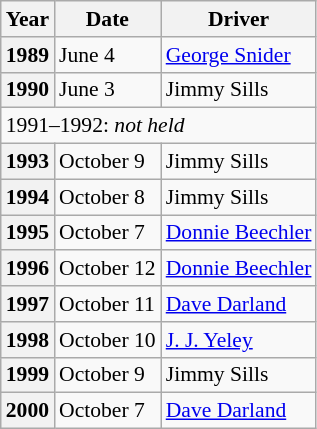<table class=wikitable style="font-size:90%;">
<tr>
<th>Year</th>
<th>Date</th>
<th>Driver</th>
</tr>
<tr>
<th>1989</th>
<td>June 4</td>
<td> <a href='#'>George Snider</a></td>
</tr>
<tr>
<th>1990</th>
<td>June 3</td>
<td> Jimmy Sills</td>
</tr>
<tr>
<td colspan=3>1991–1992: <em>not held</em></td>
</tr>
<tr>
<th>1993</th>
<td>October 9</td>
<td> Jimmy Sills</td>
</tr>
<tr>
<th>1994</th>
<td>October 8</td>
<td> Jimmy Sills</td>
</tr>
<tr>
<th>1995</th>
<td>October 7</td>
<td> <a href='#'>Donnie Beechler</a></td>
</tr>
<tr>
<th>1996</th>
<td>October 12</td>
<td> <a href='#'>Donnie Beechler</a></td>
</tr>
<tr>
<th>1997</th>
<td>October 11</td>
<td> <a href='#'>Dave Darland</a></td>
</tr>
<tr>
<th>1998</th>
<td>October 10</td>
<td> <a href='#'>J. J. Yeley</a></td>
</tr>
<tr>
<th>1999</th>
<td>October 9</td>
<td> Jimmy Sills</td>
</tr>
<tr>
<th>2000</th>
<td>October 7</td>
<td> <a href='#'>Dave Darland</a></td>
</tr>
</table>
